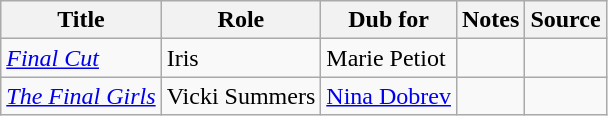<table class="wikitable">
<tr>
<th>Title</th>
<th>Role</th>
<th>Dub for</th>
<th>Notes</th>
<th>Source</th>
</tr>
<tr>
<td><em><a href='#'>Final Cut</a></em></td>
<td>Iris</td>
<td>Marie Petiot</td>
<td></td>
<td></td>
</tr>
<tr>
<td><em><a href='#'>The Final Girls</a></em></td>
<td>Vicki Summers</td>
<td><a href='#'>Nina Dobrev</a></td>
<td></td>
<td></td>
</tr>
</table>
